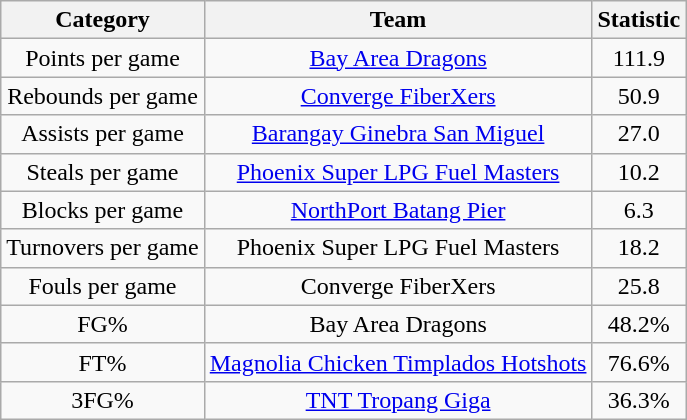<table class="wikitable" style="text-align:center">
<tr>
<th>Category</th>
<th>Team</th>
<th>Statistic</th>
</tr>
<tr>
<td>Points per game</td>
<td><a href='#'>Bay Area Dragons</a></td>
<td>111.9</td>
</tr>
<tr>
<td>Rebounds per game</td>
<td><a href='#'>Converge FiberXers</a></td>
<td>50.9</td>
</tr>
<tr>
<td>Assists per game</td>
<td><a href='#'>Barangay Ginebra San Miguel</a></td>
<td>27.0</td>
</tr>
<tr>
<td>Steals per game</td>
<td><a href='#'>Phoenix Super LPG Fuel Masters</a></td>
<td>10.2</td>
</tr>
<tr>
<td>Blocks per game</td>
<td><a href='#'>NorthPort Batang Pier</a></td>
<td>6.3</td>
</tr>
<tr>
<td>Turnovers per game</td>
<td>Phoenix Super LPG Fuel Masters</td>
<td>18.2</td>
</tr>
<tr>
<td>Fouls per game</td>
<td>Converge FiberXers</td>
<td>25.8</td>
</tr>
<tr>
<td>FG%</td>
<td>Bay Area Dragons</td>
<td>48.2%</td>
</tr>
<tr>
<td>FT%</td>
<td><a href='#'>Magnolia Chicken Timplados Hotshots</a></td>
<td>76.6%</td>
</tr>
<tr>
<td>3FG%</td>
<td><a href='#'>TNT Tropang Giga</a></td>
<td>36.3%</td>
</tr>
</table>
